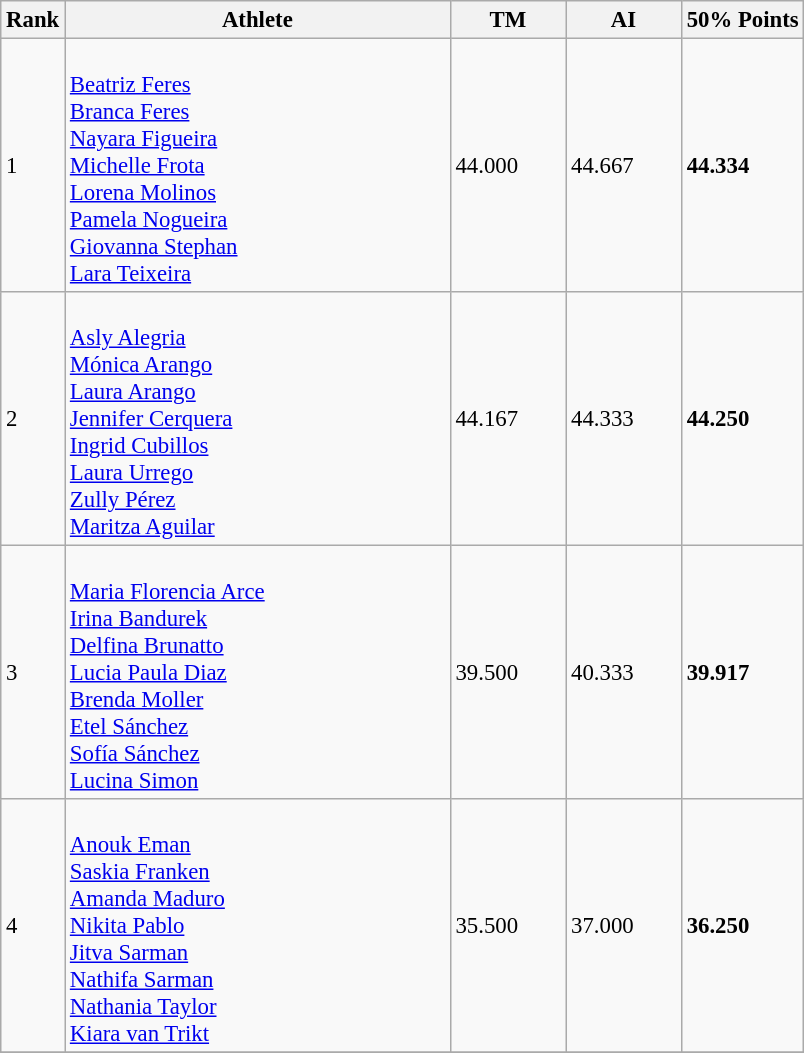<table class="wikitable" style="font-size:95%" style="width:35em;" style="text-align:center">
<tr>
<th>Rank</th>
<th width=250>Athlete</th>
<th width=70>TM</th>
<th width=70>AI</th>
<th>50% Points</th>
</tr>
<tr>
<td>1</td>
<td align=left><br><a href='#'>Beatriz Feres</a><br><a href='#'>Branca Feres</a><br><a href='#'>Nayara Figueira</a><br><a href='#'>Michelle Frota</a><br><a href='#'>Lorena Molinos</a><br><a href='#'>Pamela Nogueira</a><br><a href='#'>Giovanna Stephan</a><br><a href='#'>Lara Teixeira</a></td>
<td>44.000</td>
<td>44.667</td>
<td><strong>44.334</strong></td>
</tr>
<tr>
<td>2</td>
<td align=left><br><a href='#'>Asly Alegria</a><br><a href='#'>Mónica Arango</a><br><a href='#'>Laura Arango</a><br><a href='#'>Jennifer Cerquera</a><br><a href='#'>Ingrid Cubillos</a><br><a href='#'>Laura Urrego</a><br><a href='#'>Zully Pérez</a><br><a href='#'>Maritza Aguilar</a></td>
<td>44.167</td>
<td>44.333</td>
<td><strong>44.250</strong></td>
</tr>
<tr>
<td>3</td>
<td align=left><br><a href='#'>Maria Florencia Arce</a><br><a href='#'>Irina Bandurek</a><br><a href='#'>Delfina Brunatto</a><br><a href='#'>Lucia Paula Diaz</a><br><a href='#'>Brenda Moller</a><br><a href='#'>Etel Sánchez</a><br><a href='#'>Sofía Sánchez</a><br><a href='#'>Lucina Simon</a></td>
<td>39.500</td>
<td>40.333</td>
<td><strong>39.917</strong></td>
</tr>
<tr>
<td>4</td>
<td align=left><br><a href='#'>Anouk Eman</a><br><a href='#'>Saskia Franken</a><br><a href='#'>Amanda Maduro</a><br><a href='#'>Nikita Pablo</a><br><a href='#'>Jitva Sarman</a><br><a href='#'>Nathifa Sarman</a><br><a href='#'>Nathania Taylor</a><br><a href='#'>Kiara van Trikt</a></td>
<td>35.500</td>
<td>37.000</td>
<td><strong>36.250</strong></td>
</tr>
<tr>
</tr>
</table>
